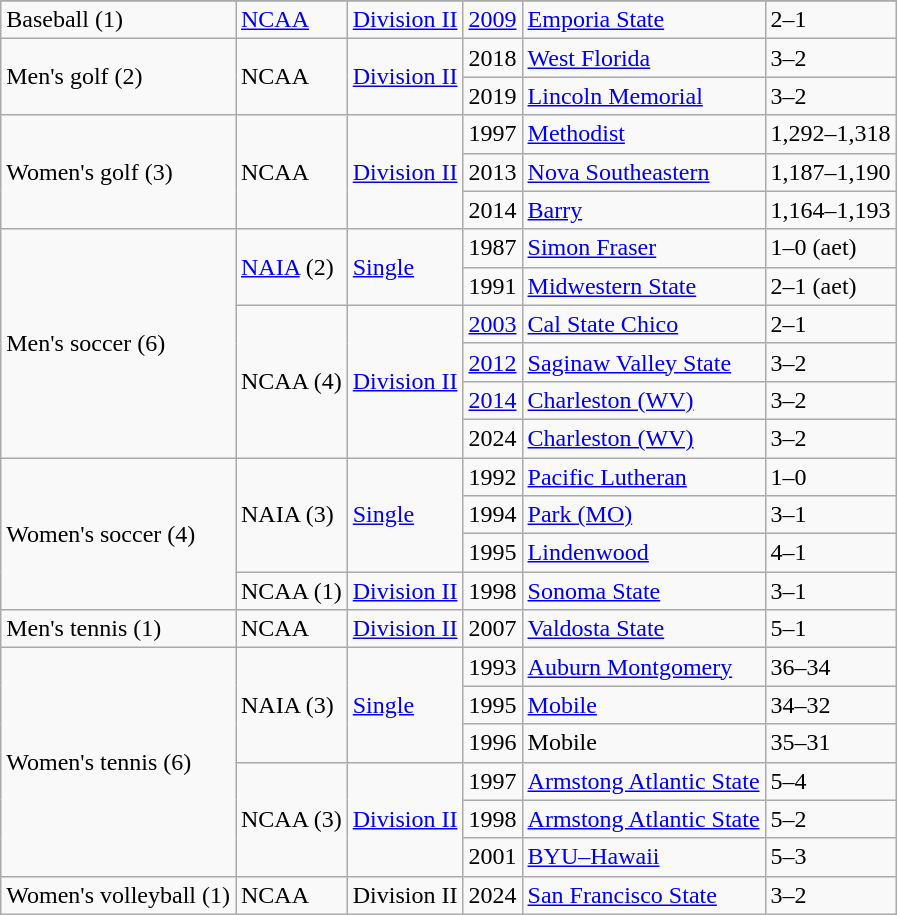<table class="wikitable">
<tr>
</tr>
<tr>
<td rowspan="1">Baseball (1)</td>
<td rowspan="1"><a href='#'>NCAA</a></td>
<td rowspan="1"><a href='#'>Division II</a></td>
<td><a href='#'>2009</a></td>
<td><a href='#'>Emporia State</a></td>
<td>2–1</td>
</tr>
<tr>
<td rowspan="2">Men's golf (2)</td>
<td rowspan="2">NCAA</td>
<td rowspan="2"><a href='#'>Division II</a></td>
<td>2018</td>
<td><a href='#'>West Florida</a></td>
<td>3–2</td>
</tr>
<tr>
<td>2019</td>
<td><a href='#'>Lincoln Memorial</a></td>
<td>3–2</td>
</tr>
<tr>
<td rowspan="3">Women's golf (3)</td>
<td rowspan="3">NCAA</td>
<td rowspan="3"><a href='#'>Division II</a></td>
<td>1997</td>
<td><a href='#'>Methodist</a></td>
<td>1,292–1,318</td>
</tr>
<tr>
<td>2013</td>
<td><a href='#'>Nova Southeastern</a></td>
<td>1,187–1,190</td>
</tr>
<tr>
<td>2014</td>
<td><a href='#'>Barry</a></td>
<td>1,164–1,193</td>
</tr>
<tr>
<td rowspan="6">Men's soccer (6)</td>
<td rowspan="2"><a href='#'>NAIA</a> (2)</td>
<td rowspan="2"><a href='#'>Single</a></td>
<td>1987</td>
<td><a href='#'>Simon Fraser</a></td>
<td>1–0 (aet)</td>
</tr>
<tr>
<td>1991</td>
<td><a href='#'>Midwestern State</a></td>
<td>2–1 (aet)</td>
</tr>
<tr>
<td rowspan="4">NCAA (4)</td>
<td rowspan="4"><a href='#'>Division II</a></td>
<td><a href='#'>2003</a></td>
<td><a href='#'>Cal State Chico</a></td>
<td>2–1</td>
</tr>
<tr>
<td><a href='#'>2012</a></td>
<td><a href='#'>Saginaw Valley State</a></td>
<td>3–2</td>
</tr>
<tr>
<td><a href='#'>2014</a></td>
<td><a href='#'>Charleston (WV)</a></td>
<td>3–2</td>
</tr>
<tr>
<td 2024 NCAA Division II Men's Soccer Championship>2024</td>
<td><a href='#'>Charleston (WV)</a></td>
<td>3–2</td>
</tr>
<tr>
<td rowspan="4">Women's soccer (4)</td>
<td rowspan="3">NAIA (3)</td>
<td rowspan=3><a href='#'>Single</a></td>
<td>1992</td>
<td><a href='#'>Pacific Lutheran</a></td>
<td>1–0</td>
</tr>
<tr>
<td>1994</td>
<td><a href='#'>Park (MO)</a></td>
<td>3–1</td>
</tr>
<tr>
<td>1995</td>
<td><a href='#'>Lindenwood</a></td>
<td>4–1</td>
</tr>
<tr>
<td rowspan="1">NCAA (1)</td>
<td rowspan="1"><a href='#'>Division II</a></td>
<td>1998</td>
<td><a href='#'>Sonoma State</a></td>
<td>3–1</td>
</tr>
<tr>
<td rowspan="1">Men's tennis (1)</td>
<td rowspan="1">NCAA</td>
<td rowspan="1"><a href='#'>Division II</a></td>
<td>2007</td>
<td><a href='#'>Valdosta State</a></td>
<td>5–1</td>
</tr>
<tr>
<td rowspan="6">Women's tennis (6)</td>
<td rowspan="3">NAIA (3)</td>
<td rowspan="3"><a href='#'>Single</a></td>
<td>1993</td>
<td><a href='#'>Auburn Montgomery</a></td>
<td>36–34</td>
</tr>
<tr>
<td>1995</td>
<td><a href='#'>Mobile</a></td>
<td>34–32</td>
</tr>
<tr>
<td>1996</td>
<td>Mobile</td>
<td>35–31</td>
</tr>
<tr>
<td rowspan="3">NCAA (3)</td>
<td rowspan="3"><a href='#'>Division II</a></td>
<td>1997</td>
<td><a href='#'>Armstong Atlantic State</a></td>
<td>5–4</td>
</tr>
<tr>
<td>1998</td>
<td><a href='#'>Armstong Atlantic State</a></td>
<td>5–2</td>
</tr>
<tr>
<td>2001</td>
<td><a href='#'>BYU–Hawaii</a></td>
<td>5–3</td>
</tr>
<tr>
<td rowspan="1">Women's volleyball (1)</td>
<td rowspan="1">NCAA</td>
<td rowspan="1">Division II</td>
<td>2024</td>
<td><a href='#'>San Francisco State</a></td>
<td>3–2</td>
</tr>
</table>
